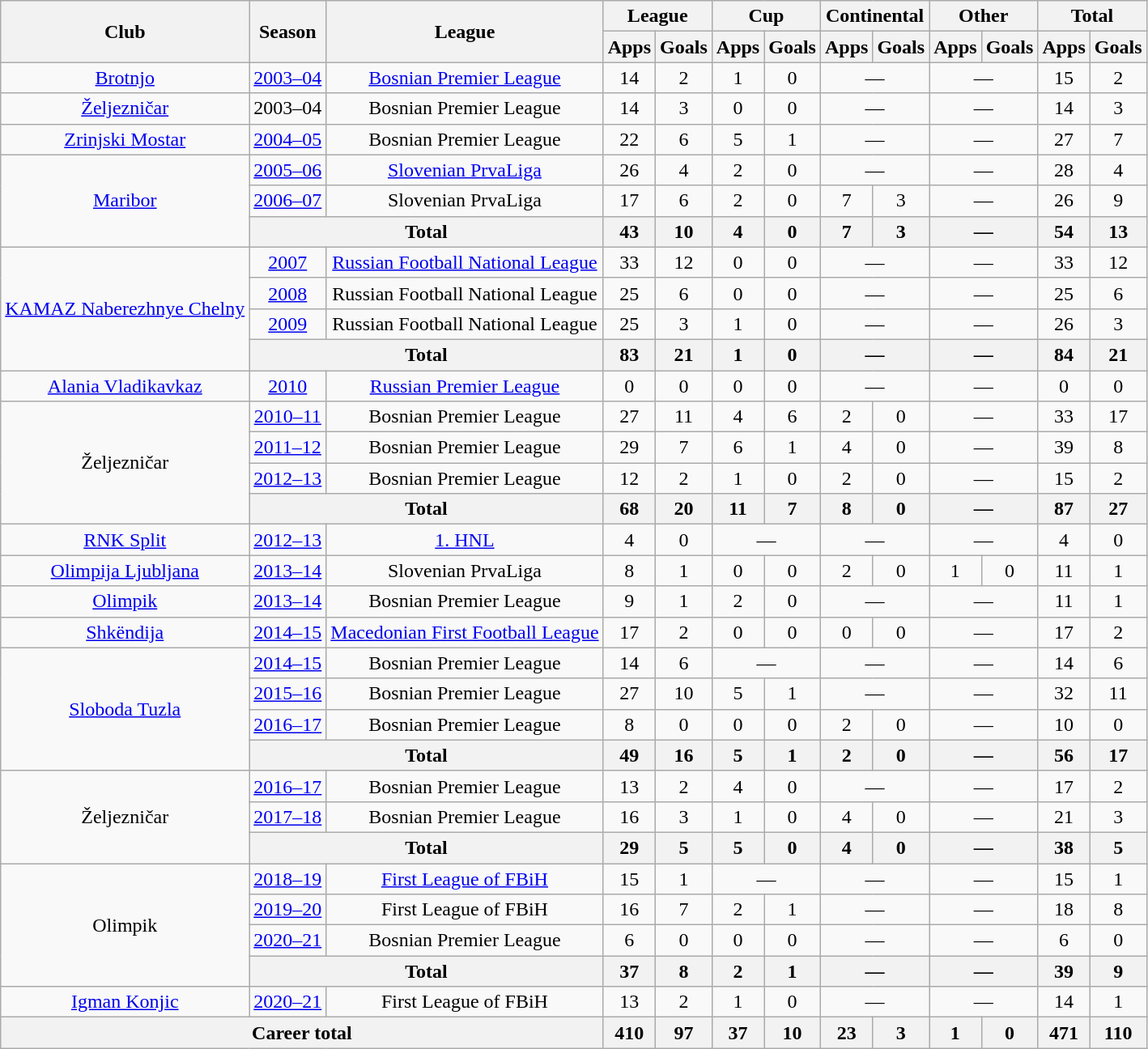<table class="wikitable" style="text-align:center">
<tr>
<th rowspan="2">Club</th>
<th rowspan="2">Season</th>
<th rowspan="2">League</th>
<th colspan="2">League</th>
<th colspan="2">Cup</th>
<th colspan="2">Continental</th>
<th colspan="2">Other</th>
<th colspan="2">Total</th>
</tr>
<tr>
<th>Apps</th>
<th>Goals</th>
<th>Apps</th>
<th>Goals</th>
<th>Apps</th>
<th>Goals</th>
<th>Apps</th>
<th>Goals</th>
<th>Apps</th>
<th>Goals</th>
</tr>
<tr>
<td><a href='#'>Brotnjo</a></td>
<td><a href='#'>2003–04</a></td>
<td><a href='#'>Bosnian Premier League</a></td>
<td>14</td>
<td>2</td>
<td>1</td>
<td>0</td>
<td colspan="2">—</td>
<td colspan="2">—</td>
<td>15</td>
<td>2</td>
</tr>
<tr>
<td><a href='#'>Željezničar</a></td>
<td>2003–04</td>
<td>Bosnian Premier League</td>
<td>14</td>
<td>3</td>
<td>0</td>
<td>0</td>
<td colspan="2">—</td>
<td colspan="2">—</td>
<td>14</td>
<td>3</td>
</tr>
<tr>
<td><a href='#'>Zrinjski Mostar</a></td>
<td><a href='#'>2004–05</a></td>
<td>Bosnian Premier League</td>
<td>22</td>
<td>6</td>
<td>5</td>
<td>1</td>
<td colspan="2">—</td>
<td colspan="2">—</td>
<td>27</td>
<td>7</td>
</tr>
<tr>
<td rowspan="3"><a href='#'>Maribor</a></td>
<td><a href='#'>2005–06</a></td>
<td><a href='#'>Slovenian PrvaLiga</a></td>
<td>26</td>
<td>4</td>
<td>2</td>
<td>0</td>
<td colspan="2">—</td>
<td colspan="2">—</td>
<td>28</td>
<td>4</td>
</tr>
<tr>
<td><a href='#'>2006–07</a></td>
<td>Slovenian PrvaLiga</td>
<td>17</td>
<td>6</td>
<td>2</td>
<td>0</td>
<td>7</td>
<td>3</td>
<td colspan="2">—</td>
<td>26</td>
<td>9</td>
</tr>
<tr>
<th colspan="2">Total</th>
<th>43</th>
<th>10</th>
<th>4</th>
<th>0</th>
<th>7</th>
<th>3</th>
<th colspan="2">—</th>
<th>54</th>
<th>13</th>
</tr>
<tr>
<td rowspan="4"><a href='#'>KAMAZ Naberezhnye Chelny</a></td>
<td><a href='#'>2007</a></td>
<td><a href='#'>Russian Football National League</a></td>
<td>33</td>
<td>12</td>
<td>0</td>
<td>0</td>
<td colspan="2">—</td>
<td colspan="2">—</td>
<td>33</td>
<td>12</td>
</tr>
<tr>
<td><a href='#'>2008</a></td>
<td>Russian Football National League</td>
<td>25</td>
<td>6</td>
<td>0</td>
<td>0</td>
<td colspan="2">—</td>
<td colspan="2">—</td>
<td>25</td>
<td>6</td>
</tr>
<tr>
<td><a href='#'>2009</a></td>
<td>Russian Football National League</td>
<td>25</td>
<td>3</td>
<td>1</td>
<td>0</td>
<td colspan="2">—</td>
<td colspan="2">—</td>
<td>26</td>
<td>3</td>
</tr>
<tr>
<th colspan="2">Total</th>
<th>83</th>
<th>21</th>
<th>1</th>
<th>0</th>
<th colspan="2">—</th>
<th colspan="2">—</th>
<th>84</th>
<th>21</th>
</tr>
<tr>
<td><a href='#'>Alania Vladikavkaz</a></td>
<td><a href='#'>2010</a></td>
<td><a href='#'>Russian Premier League</a></td>
<td>0</td>
<td>0</td>
<td>0</td>
<td>0</td>
<td colspan="2">—</td>
<td colspan="2">—</td>
<td>0</td>
<td>0</td>
</tr>
<tr>
<td rowspan="4">Željezničar</td>
<td><a href='#'>2010–11</a></td>
<td>Bosnian Premier League</td>
<td>27</td>
<td>11</td>
<td>4</td>
<td>6</td>
<td>2</td>
<td>0</td>
<td colspan="2">—</td>
<td>33</td>
<td>17</td>
</tr>
<tr>
<td><a href='#'>2011–12</a></td>
<td>Bosnian Premier League</td>
<td>29</td>
<td>7</td>
<td>6</td>
<td>1</td>
<td>4</td>
<td>0</td>
<td colspan="2">—</td>
<td>39</td>
<td>8</td>
</tr>
<tr>
<td><a href='#'>2012–13</a></td>
<td>Bosnian Premier League</td>
<td>12</td>
<td>2</td>
<td>1</td>
<td>0</td>
<td>2</td>
<td>0</td>
<td colspan="2">—</td>
<td>15</td>
<td>2</td>
</tr>
<tr>
<th colspan="2">Total</th>
<th>68</th>
<th>20</th>
<th>11</th>
<th>7</th>
<th>8</th>
<th>0</th>
<th colspan="2">—</th>
<th>87</th>
<th>27</th>
</tr>
<tr>
<td><a href='#'>RNK Split</a></td>
<td><a href='#'>2012–13</a></td>
<td><a href='#'>1. HNL</a></td>
<td>4</td>
<td>0</td>
<td colspan="2">—</td>
<td colspan="2">—</td>
<td colspan="2">—</td>
<td>4</td>
<td>0</td>
</tr>
<tr>
<td><a href='#'>Olimpija Ljubljana</a></td>
<td><a href='#'>2013–14</a></td>
<td>Slovenian PrvaLiga</td>
<td>8</td>
<td>1</td>
<td>0</td>
<td>0</td>
<td>2</td>
<td>0</td>
<td>1</td>
<td>0</td>
<td>11</td>
<td>1</td>
</tr>
<tr>
<td><a href='#'>Olimpik</a></td>
<td><a href='#'>2013–14</a></td>
<td>Bosnian Premier League</td>
<td>9</td>
<td>1</td>
<td>2</td>
<td>0</td>
<td colspan="2">—</td>
<td colspan="2">—</td>
<td>11</td>
<td>1</td>
</tr>
<tr>
<td><a href='#'>Shkëndija</a></td>
<td><a href='#'>2014–15</a></td>
<td><a href='#'>Macedonian First Football League</a></td>
<td>17</td>
<td>2</td>
<td>0</td>
<td>0</td>
<td>0</td>
<td>0</td>
<td colspan="2">—</td>
<td>17</td>
<td>2</td>
</tr>
<tr>
<td rowspan="4"><a href='#'>Sloboda Tuzla</a></td>
<td><a href='#'>2014–15</a></td>
<td>Bosnian Premier League</td>
<td>14</td>
<td>6</td>
<td colspan="2">—</td>
<td colspan="2">—</td>
<td colspan="2">—</td>
<td>14</td>
<td>6</td>
</tr>
<tr>
<td><a href='#'>2015–16</a></td>
<td>Bosnian Premier League</td>
<td>27</td>
<td>10</td>
<td>5</td>
<td>1</td>
<td colspan="2">—</td>
<td colspan="2">—</td>
<td>32</td>
<td>11</td>
</tr>
<tr>
<td><a href='#'>2016–17</a></td>
<td>Bosnian Premier League</td>
<td>8</td>
<td>0</td>
<td>0</td>
<td>0</td>
<td>2</td>
<td>0</td>
<td colspan="2">—</td>
<td>10</td>
<td>0</td>
</tr>
<tr>
<th colspan="2">Total</th>
<th>49</th>
<th>16</th>
<th>5</th>
<th>1</th>
<th>2</th>
<th>0</th>
<th colspan="2">—</th>
<th>56</th>
<th>17</th>
</tr>
<tr>
<td rowspan="3">Željezničar</td>
<td><a href='#'>2016–17</a></td>
<td>Bosnian Premier League</td>
<td>13</td>
<td>2</td>
<td>4</td>
<td>0</td>
<td colspan="2">—</td>
<td colspan="2">—</td>
<td>17</td>
<td>2</td>
</tr>
<tr>
<td><a href='#'>2017–18</a></td>
<td>Bosnian Premier League</td>
<td>16</td>
<td>3</td>
<td>1</td>
<td>0</td>
<td>4</td>
<td>0</td>
<td colspan="2">—</td>
<td>21</td>
<td>3</td>
</tr>
<tr>
<th colspan="2">Total</th>
<th>29</th>
<th>5</th>
<th>5</th>
<th>0</th>
<th>4</th>
<th>0</th>
<th colspan="2">—</th>
<th>38</th>
<th>5</th>
</tr>
<tr>
<td rowspan="4">Olimpik</td>
<td><a href='#'>2018–19</a></td>
<td><a href='#'>First League of FBiH</a></td>
<td>15</td>
<td>1</td>
<td colspan="2">—</td>
<td colspan="2">—</td>
<td colspan="2">—</td>
<td>15</td>
<td>1</td>
</tr>
<tr>
<td><a href='#'>2019–20</a></td>
<td>First League of FBiH</td>
<td>16</td>
<td>7</td>
<td>2</td>
<td>1</td>
<td colspan="2">—</td>
<td colspan="2">—</td>
<td>18</td>
<td>8</td>
</tr>
<tr>
<td><a href='#'>2020–21</a></td>
<td>Bosnian Premier League</td>
<td>6</td>
<td>0</td>
<td>0</td>
<td>0</td>
<td colspan="2">—</td>
<td colspan="2">—</td>
<td>6</td>
<td>0</td>
</tr>
<tr>
<th colspan="2">Total</th>
<th>37</th>
<th>8</th>
<th>2</th>
<th>1</th>
<th colspan="2">—</th>
<th colspan="2">—</th>
<th>39</th>
<th>9</th>
</tr>
<tr>
<td><a href='#'>Igman Konjic</a></td>
<td><a href='#'>2020–21</a></td>
<td>First League of FBiH</td>
<td>13</td>
<td>2</td>
<td>1</td>
<td>0</td>
<td colspan="2">—</td>
<td colspan="2">—</td>
<td>14</td>
<td>1</td>
</tr>
<tr>
<th colspan="3">Career total</th>
<th>410</th>
<th>97</th>
<th>37</th>
<th>10</th>
<th>23</th>
<th>3</th>
<th>1</th>
<th>0</th>
<th>471</th>
<th>110</th>
</tr>
</table>
